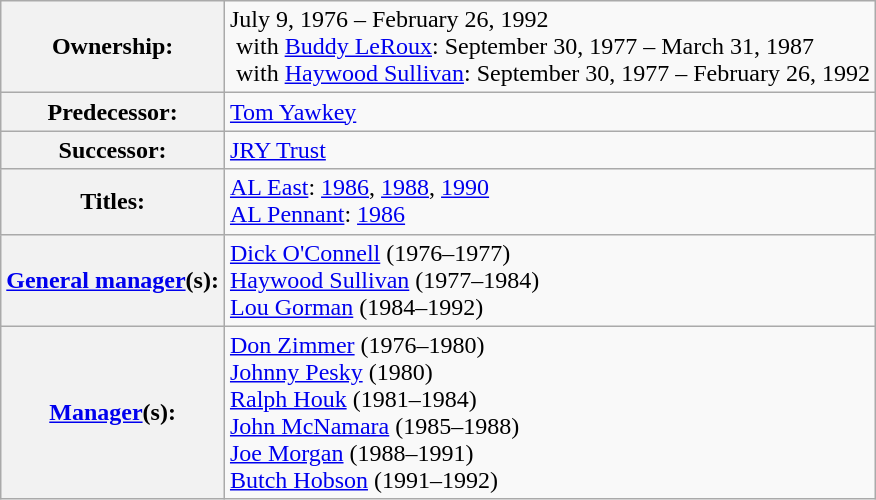<table class="wikitable" style="text-align:left">
<tr>
<th>Ownership:</th>
<td>July 9, 1976 – February 26, 1992<br> with <a href='#'>Buddy LeRoux</a>: September 30, 1977 – March 31, 1987<br> with <a href='#'>Haywood Sullivan</a>: September 30, 1977 – February 26, 1992</td>
</tr>
<tr>
<th>Predecessor:</th>
<td><a href='#'>Tom Yawkey</a></td>
</tr>
<tr>
<th>Successor:</th>
<td><a href='#'>JRY Trust</a></td>
</tr>
<tr>
<th>Titles:</th>
<td><a href='#'>AL East</a>: <a href='#'>1986</a>, <a href='#'>1988</a>, <a href='#'>1990</a><br><a href='#'>AL Pennant</a>: <a href='#'>1986</a></td>
</tr>
<tr>
<th><a href='#'>General manager</a>(s):</th>
<td><a href='#'>Dick O'Connell</a> (1976–1977)<br><a href='#'>Haywood Sullivan</a> (1977–1984)<br><a href='#'>Lou Gorman</a> (1984–1992)</td>
</tr>
<tr>
<th><a href='#'>Manager</a>(s):</th>
<td><a href='#'>Don Zimmer</a> (1976–1980)<br><a href='#'>Johnny Pesky</a> (1980)<br><a href='#'>Ralph Houk</a> (1981–1984)<br><a href='#'>John McNamara</a> (1985–1988)<br><a href='#'>Joe Morgan</a> (1988–1991)<br><a href='#'>Butch Hobson</a> (1991–1992)</td>
</tr>
</table>
